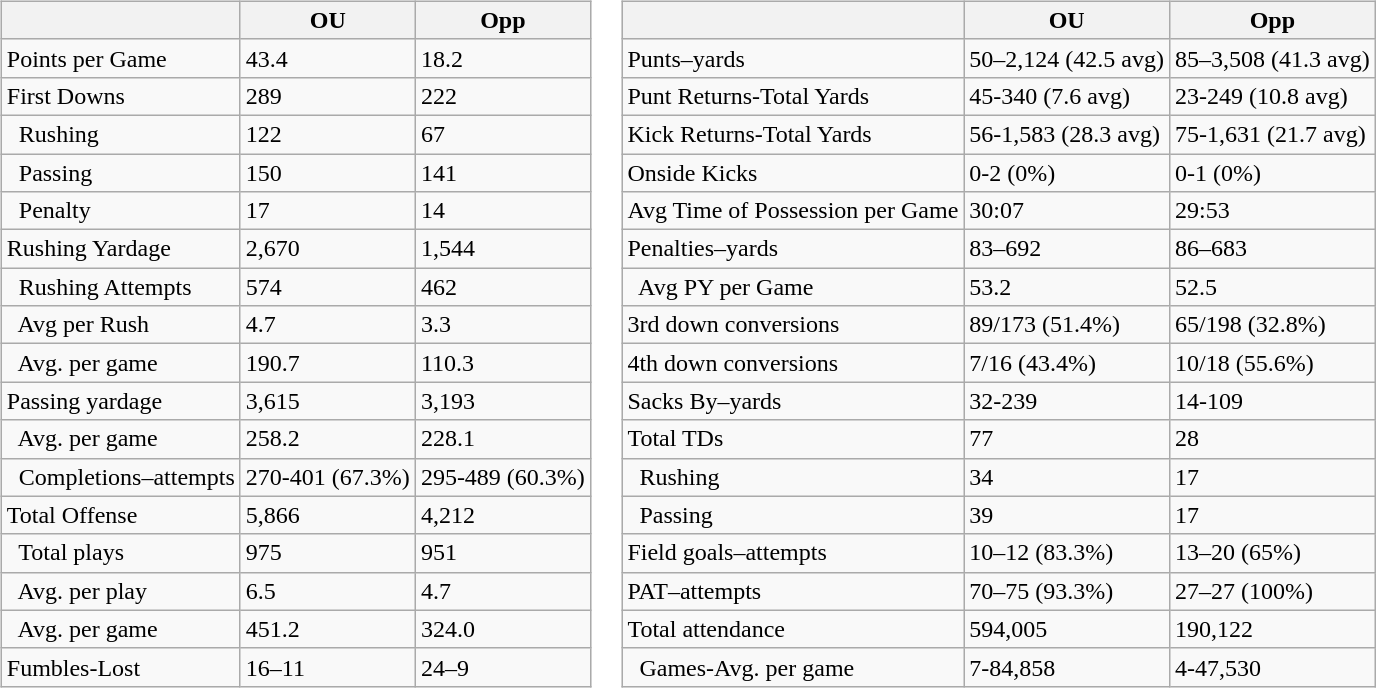<table>
<tr>
<td valign="top"><br><table class="wikitable" style="white-space:nowrap;">
<tr>
<th></th>
<th>OU</th>
<th>Opp</th>
</tr>
<tr>
<td>Points per Game</td>
<td>43.4</td>
<td>18.2</td>
</tr>
<tr>
<td>First Downs</td>
<td>289</td>
<td>222</td>
</tr>
<tr>
<td>  Rushing</td>
<td>122</td>
<td>67</td>
</tr>
<tr>
<td>  Passing</td>
<td>150</td>
<td>141</td>
</tr>
<tr>
<td>  Penalty</td>
<td>17</td>
<td>14</td>
</tr>
<tr>
<td>Rushing Yardage</td>
<td>2,670</td>
<td>1,544</td>
</tr>
<tr>
<td>  Rushing Attempts</td>
<td>574</td>
<td>462</td>
</tr>
<tr>
<td>  Avg per Rush</td>
<td>4.7</td>
<td>3.3</td>
</tr>
<tr>
<td>  Avg. per game</td>
<td>190.7</td>
<td>110.3</td>
</tr>
<tr>
<td>Passing yardage</td>
<td>3,615</td>
<td>3,193</td>
</tr>
<tr>
<td>  Avg. per game</td>
<td>258.2</td>
<td>228.1</td>
</tr>
<tr>
<td>  Completions–attempts</td>
<td>270-401 (67.3%)</td>
<td>295-489 (60.3%)</td>
</tr>
<tr>
<td>Total Offense</td>
<td>5,866</td>
<td>4,212</td>
</tr>
<tr>
<td>  Total plays</td>
<td>975</td>
<td>951</td>
</tr>
<tr>
<td>  Avg. per play</td>
<td>6.5</td>
<td>4.7</td>
</tr>
<tr>
<td>  Avg. per game</td>
<td>451.2</td>
<td>324.0</td>
</tr>
<tr>
<td>Fumbles-Lost</td>
<td>16–11</td>
<td>24–9</td>
</tr>
</table>
</td>
<td valign="top"><br><table class="wikitable" style="white-space:nowrap;">
<tr>
<th></th>
<th>OU</th>
<th>Opp</th>
</tr>
<tr>
<td>Punts–yards</td>
<td>50–2,124 (42.5 avg)</td>
<td>85–3,508 (41.3 avg)</td>
</tr>
<tr>
<td>Punt Returns-Total Yards</td>
<td>45-340 (7.6 avg)</td>
<td>23-249 (10.8 avg)</td>
</tr>
<tr>
<td>Kick Returns-Total Yards</td>
<td>56-1,583 (28.3 avg)</td>
<td>75-1,631 (21.7 avg)</td>
</tr>
<tr>
<td>Onside Kicks</td>
<td>0-2 (0%)</td>
<td>0-1 (0%)</td>
</tr>
<tr>
<td>Avg Time of Possession per Game</td>
<td>30:07</td>
<td>29:53</td>
</tr>
<tr>
<td>Penalties–yards</td>
<td>83–692</td>
<td>86–683</td>
</tr>
<tr>
<td>  Avg PY per Game</td>
<td>53.2</td>
<td>52.5</td>
</tr>
<tr>
<td>3rd down conversions</td>
<td>89/173 (51.4%)</td>
<td>65/198 (32.8%)</td>
</tr>
<tr>
<td>4th down conversions</td>
<td>7/16 (43.4%)</td>
<td>10/18 (55.6%)</td>
</tr>
<tr>
<td>Sacks By–yards</td>
<td>32-239</td>
<td>14-109</td>
</tr>
<tr>
<td>Total TDs</td>
<td>77</td>
<td>28</td>
</tr>
<tr>
<td>  Rushing</td>
<td>34</td>
<td>17</td>
</tr>
<tr>
<td>  Passing</td>
<td>39</td>
<td>17</td>
</tr>
<tr>
<td>Field goals–attempts</td>
<td>10–12 (83.3%)</td>
<td>13–20 (65%)</td>
</tr>
<tr>
<td>PAT–attempts</td>
<td>70–75 (93.3%)</td>
<td>27–27 (100%)</td>
</tr>
<tr>
<td>Total attendance</td>
<td>594,005</td>
<td>190,122</td>
</tr>
<tr>
<td>  Games-Avg. per game</td>
<td>7-84,858</td>
<td>4-47,530</td>
</tr>
</table>
</td>
</tr>
</table>
